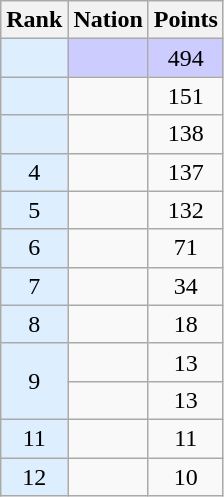<table class="wikitable sortable" style="text-align:center">
<tr>
<th>Rank</th>
<th>Nation</th>
<th>Points</th>
</tr>
<tr style="background-color:#ccccff">
<td bgcolor = DDEEFF></td>
<td align=left></td>
<td>494</td>
</tr>
<tr>
<td bgcolor = DDEEFF></td>
<td align=left></td>
<td>151</td>
</tr>
<tr>
<td bgcolor = DDEEFF></td>
<td align=left></td>
<td>138</td>
</tr>
<tr>
<td bgcolor = DDEEFF>4</td>
<td align=left></td>
<td>137</td>
</tr>
<tr>
<td bgcolor = DDEEFF>5</td>
<td align=left></td>
<td>132</td>
</tr>
<tr>
<td bgcolor = DDEEFF>6</td>
<td align=left></td>
<td>71</td>
</tr>
<tr>
<td bgcolor = DDEEFF>7</td>
<td align=left></td>
<td>34</td>
</tr>
<tr>
<td bgcolor = DDEEFF>8</td>
<td align=left></td>
<td>18</td>
</tr>
<tr>
<td rowspan=2 bgcolor = DDEEFF>9</td>
<td align=left></td>
<td>13</td>
</tr>
<tr>
<td align=left></td>
<td>13</td>
</tr>
<tr>
<td bgcolor = DDEEFF>11</td>
<td align=left></td>
<td>11</td>
</tr>
<tr>
<td bgcolor = DDEEFF>12</td>
<td align=left></td>
<td>10</td>
</tr>
</table>
